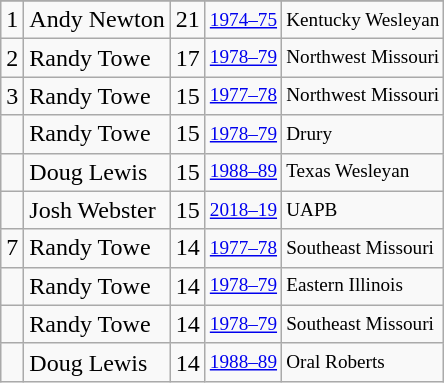<table class="wikitable">
<tr>
</tr>
<tr>
<td>1</td>
<td>Andy Newton</td>
<td>21</td>
<td style="font-size:80%;"><a href='#'>1974–75</a></td>
<td style="font-size:80%;">Kentucky Wesleyan</td>
</tr>
<tr>
<td>2</td>
<td>Randy Towe</td>
<td>17</td>
<td style="font-size:80%;"><a href='#'>1978–79</a></td>
<td style="font-size:80%;">Northwest Missouri</td>
</tr>
<tr>
<td>3</td>
<td>Randy Towe</td>
<td>15</td>
<td style="font-size:80%;"><a href='#'>1977–78</a></td>
<td style="font-size:80%;">Northwest Missouri</td>
</tr>
<tr>
<td></td>
<td>Randy Towe</td>
<td>15</td>
<td style="font-size:80%;"><a href='#'>1978–79</a></td>
<td style="font-size:80%;">Drury</td>
</tr>
<tr>
<td></td>
<td>Doug Lewis</td>
<td>15</td>
<td style="font-size:80%;"><a href='#'>1988–89</a></td>
<td style="font-size:80%;">Texas Wesleyan</td>
</tr>
<tr>
<td></td>
<td>Josh Webster</td>
<td>15</td>
<td style="font-size:80%;"><a href='#'>2018–19</a></td>
<td style="font-size:80%;">UAPB</td>
</tr>
<tr>
<td>7</td>
<td>Randy Towe</td>
<td>14</td>
<td style="font-size:80%;"><a href='#'>1977–78</a></td>
<td style="font-size:80%;">Southeast Missouri</td>
</tr>
<tr>
<td></td>
<td>Randy Towe</td>
<td>14</td>
<td style="font-size:80%;"><a href='#'>1978–79</a></td>
<td style="font-size:80%;">Eastern Illinois</td>
</tr>
<tr>
<td></td>
<td>Randy Towe</td>
<td>14</td>
<td style="font-size:80%;"><a href='#'>1978–79</a></td>
<td style="font-size:80%;">Southeast Missouri</td>
</tr>
<tr>
<td></td>
<td>Doug Lewis</td>
<td>14</td>
<td style="font-size:80%;"><a href='#'>1988–89</a></td>
<td style="font-size:80%;">Oral Roberts</td>
</tr>
</table>
